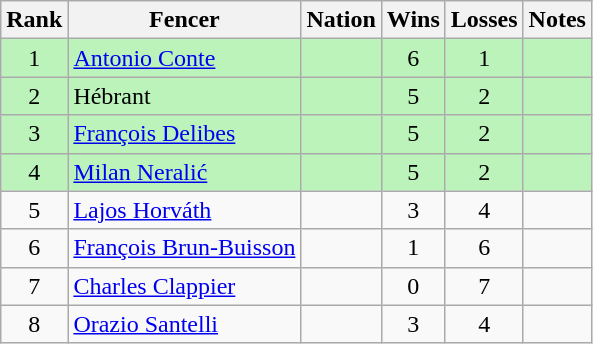<table class="wikitable sortable" style="text-align:center">
<tr>
<th>Rank</th>
<th>Fencer</th>
<th>Nation</th>
<th>Wins</th>
<th>Losses</th>
<th>Notes</th>
</tr>
<tr bgcolor=bbf3bb>
<td>1</td>
<td align=left><a href='#'>Antonio Conte</a></td>
<td align=left></td>
<td>6</td>
<td>1</td>
<td></td>
</tr>
<tr bgcolor=bbf3bb>
<td>2</td>
<td align=left>Hébrant</td>
<td align=left></td>
<td>5</td>
<td>2</td>
<td></td>
</tr>
<tr bgcolor=bbf3bb>
<td>3</td>
<td align=left><a href='#'>François Delibes</a></td>
<td align=left></td>
<td>5</td>
<td>2</td>
<td></td>
</tr>
<tr bgcolor=bbf3bb>
<td>4</td>
<td align=left><a href='#'>Milan Neralić</a></td>
<td align=left></td>
<td>5</td>
<td>2</td>
<td></td>
</tr>
<tr>
<td>5</td>
<td align=left><a href='#'>Lajos Horváth</a></td>
<td align=left></td>
<td>3</td>
<td>4</td>
<td></td>
</tr>
<tr>
<td>6</td>
<td align=left><a href='#'>François Brun-Buisson</a></td>
<td align=left></td>
<td>1</td>
<td>6</td>
<td></td>
</tr>
<tr>
<td>7</td>
<td align=left><a href='#'>Charles Clappier</a></td>
<td align=left></td>
<td>0</td>
<td>7</td>
<td></td>
</tr>
<tr>
<td>8</td>
<td align=left><a href='#'>Orazio Santelli</a></td>
<td align=left></td>
<td>3</td>
<td>4</td>
<td></td>
</tr>
</table>
